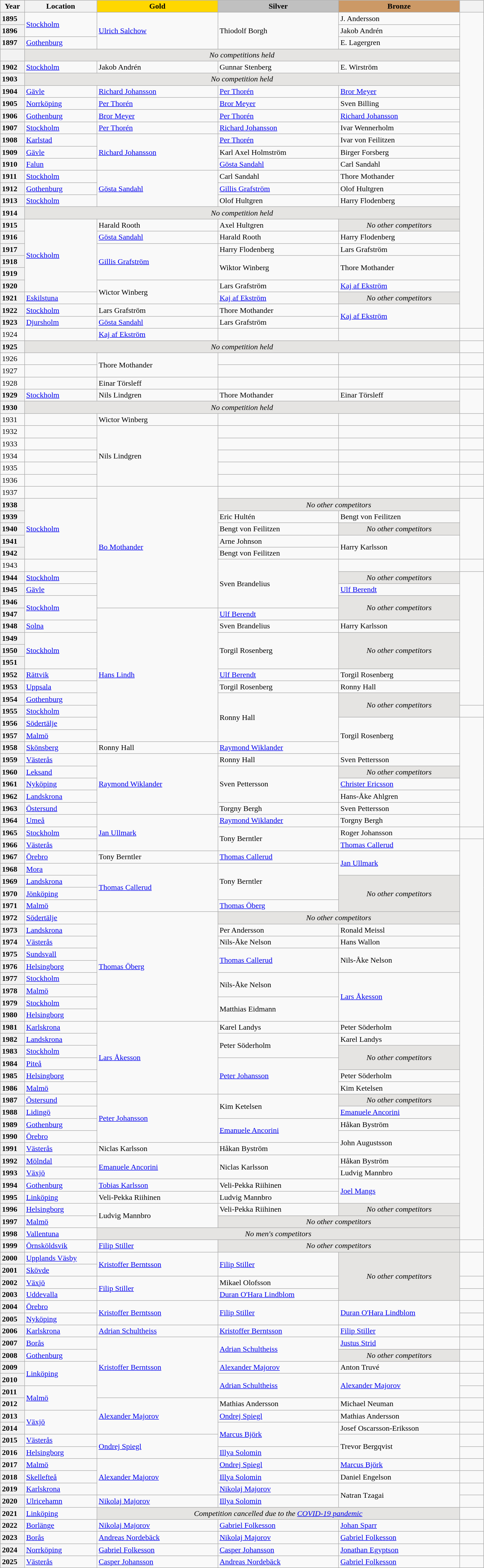<table class="wikitable unsortable" style="text-align:left; width:80%">
<tr>
<th scope="col" style="text-align:center; width:5%">Year</th>
<th scope="col" style="text-align:center; width:15%">Location</th>
<th scope="col" style="text-align:center; width:25%; background:gold">Gold</th>
<th scope="col" style="text-align:center; width:25%; background:silver">Silver</th>
<th scope="col" style="text-align:center; width:25%; background:#c96">Bronze</th>
<th scope="col" style="text-align:center; width:5%"></th>
</tr>
<tr>
<th scope="row" style="text-align:left">1895</th>
<td rowspan="2"><a href='#'>Stockholm</a></td>
<td rowspan="3"><a href='#'>Ulrich Salchow</a></td>
<td rowspan="3">Thiodolf Borgh</td>
<td>J. Andersson</td>
<td rowspan="26"></td>
</tr>
<tr>
<th scope="row" style="text-align:left">1896</th>
<td>Jakob Andrén</td>
</tr>
<tr>
<th scope="row" style="text-align:left">1897</th>
<td><a href='#'>Gothenburg</a></td>
<td>E. Lagergren</td>
</tr>
<tr>
<th scope="row" style="text-align:left"></th>
<td colspan="4" bgcolor="e5e4e2" align="center"><em>No competitions held</em></td>
</tr>
<tr>
<th scope="row" style="text-align:left">1902</th>
<td><a href='#'>Stockholm</a></td>
<td>Jakob Andrén</td>
<td>Gunnar Stenberg</td>
<td>E. Wirström</td>
</tr>
<tr>
<th scope="row" style="text-align:left">1903</th>
<td colspan="4" bgcolor="e5e4e2" align="center"><em>No competition held</em></td>
</tr>
<tr>
<th scope="row" style="text-align:left">1904</th>
<td><a href='#'>Gävle</a></td>
<td><a href='#'>Richard Johansson</a></td>
<td><a href='#'>Per Thorén</a></td>
<td><a href='#'>Bror Meyer</a></td>
</tr>
<tr>
<th scope="row" style="text-align:left">1905</th>
<td><a href='#'>Norrköping</a></td>
<td><a href='#'>Per Thorén</a></td>
<td><a href='#'>Bror Meyer</a></td>
<td>Sven Billing</td>
</tr>
<tr>
<th scope="row" style="text-align:left">1906</th>
<td><a href='#'>Gothenburg</a></td>
<td><a href='#'>Bror Meyer</a></td>
<td><a href='#'>Per Thorén</a></td>
<td><a href='#'>Richard Johansson</a></td>
</tr>
<tr>
<th scope="row" style="text-align:left">1907</th>
<td><a href='#'>Stockholm</a></td>
<td><a href='#'>Per Thorén</a></td>
<td><a href='#'>Richard Johansson</a></td>
<td>Ivar Wennerholm</td>
</tr>
<tr>
<th scope="row" style="text-align:left">1908</th>
<td><a href='#'>Karlstad</a></td>
<td rowspan="3"><a href='#'>Richard Johansson</a></td>
<td><a href='#'>Per Thorén</a></td>
<td>Ivar von Feilitzen</td>
</tr>
<tr>
<th scope="row" style="text-align:left">1909</th>
<td><a href='#'>Gävle</a></td>
<td>Karl Axel Holmström</td>
<td>Birger Forsberg</td>
</tr>
<tr>
<th scope="row" style="text-align:left">1910</th>
<td><a href='#'>Falun</a></td>
<td><a href='#'>Gösta Sandahl</a></td>
<td>Carl Sandahl</td>
</tr>
<tr>
<th scope="row" style="text-align:left">1911</th>
<td><a href='#'>Stockholm</a></td>
<td rowspan="3"><a href='#'>Gösta Sandahl</a></td>
<td>Carl Sandahl</td>
<td>Thore Mothander</td>
</tr>
<tr>
<th scope="row" style="text-align:left">1912</th>
<td><a href='#'>Gothenburg</a></td>
<td><a href='#'>Gillis Grafström</a></td>
<td>Olof Hultgren</td>
</tr>
<tr>
<th scope="row" style="text-align:left">1913</th>
<td><a href='#'>Stockholm</a></td>
<td>Olof Hultgren</td>
<td>Harry Flodenberg</td>
</tr>
<tr>
<th scope="row" style="text-align:left">1914</th>
<td colspan="4" align="center" bgcolor="e5e4e2"><em>No competition held</em></td>
</tr>
<tr>
<th scope="row" style="text-align:left">1915</th>
<td rowspan="6"><a href='#'>Stockholm</a></td>
<td>Harald Rooth</td>
<td>Axel Hultgren</td>
<td align="center" bgcolor="e5e4e2"><em>No other competitors</em></td>
</tr>
<tr>
<th scope="row" style="text-align:left">1916</th>
<td><a href='#'>Gösta Sandahl</a></td>
<td>Harald Rooth</td>
<td>Harry Flodenberg</td>
</tr>
<tr>
<th scope="row" style="text-align:left">1917</th>
<td rowspan="3"><a href='#'>Gillis Grafström</a></td>
<td>Harry Flodenberg</td>
<td>Lars Grafström</td>
</tr>
<tr>
<th scope="row" style="text-align:left">1918</th>
<td rowspan="2">Wiktor Winberg</td>
<td rowspan="2">Thore Mothander</td>
</tr>
<tr>
<th scope="row" style="text-align:left">1919</th>
</tr>
<tr>
<th scope="row" style="text-align:left">1920</th>
<td rowspan="2">Wictor Winberg</td>
<td>Lars Grafström</td>
<td><a href='#'>Kaj af Ekström</a></td>
</tr>
<tr>
<th scope="row" style="text-align:left">1921</th>
<td><a href='#'>Eskilstuna</a></td>
<td><a href='#'>Kaj af Ekström</a></td>
<td align="center" bgcolor="e5e4e2"><em>No other competitors</em></td>
</tr>
<tr>
<th scope="row" style="text-align:left">1922</th>
<td><a href='#'>Stockholm</a></td>
<td>Lars Grafström</td>
<td>Thore Mothander</td>
<td rowspan="2"><a href='#'>Kaj af Ekström</a></td>
</tr>
<tr>
<th scope="row" style="text-align:left">1923</th>
<td><a href='#'>Djursholm</a></td>
<td><a href='#'>Gösta Sandahl</a></td>
<td>Lars Grafström</td>
</tr>
<tr>
<td>1924</td>
<td></td>
<td><a href='#'>Kaj af Ekström</a></td>
<td></td>
<td></td>
<td></td>
</tr>
<tr>
<th scope="row" style="text-align:left">1925</th>
<td colspan="4" align="center" bgcolor="e5e4e2"><em>No competition held</em></td>
<td></td>
</tr>
<tr>
<td>1926</td>
<td></td>
<td rowspan="2">Thore Mothander</td>
<td></td>
<td></td>
<td></td>
</tr>
<tr>
<td>1927</td>
<td></td>
<td></td>
<td></td>
<td></td>
</tr>
<tr>
<td>1928</td>
<td></td>
<td>Einar Törsleff</td>
<td></td>
<td></td>
<td></td>
</tr>
<tr>
<th scope="row" style="text-align:left">1929</th>
<td><a href='#'>Stockholm</a></td>
<td>Nils Lindgren</td>
<td>Thore Mothander</td>
<td>Einar Törsleff</td>
<td rowspan="2"></td>
</tr>
<tr>
<th scope="row" style="text-align:left">1930</th>
<td colspan="4" align="center" bgcolor="e5e4e2"><em>No competition held</em></td>
</tr>
<tr>
<td>1931</td>
<td></td>
<td>Wictor Winberg</td>
<td></td>
<td></td>
<td></td>
</tr>
<tr>
<td>1932</td>
<td></td>
<td rowspan="5">Nils Lindgren</td>
<td></td>
<td></td>
<td></td>
</tr>
<tr>
<td>1933</td>
<td></td>
<td></td>
<td></td>
<td></td>
</tr>
<tr>
<td>1934</td>
<td></td>
<td></td>
<td></td>
<td></td>
</tr>
<tr>
<td>1935</td>
<td></td>
<td></td>
<td></td>
<td></td>
</tr>
<tr>
<td>1936</td>
<td></td>
<td></td>
<td></td>
<td></td>
</tr>
<tr>
<td>1937</td>
<td></td>
<td rowspan="10"><a href='#'>Bo Mothander</a></td>
<td></td>
<td></td>
<td></td>
</tr>
<tr>
<th scope="row" style="text-align:left">1938</th>
<td rowspan="5"><a href='#'>Stockholm</a></td>
<td colspan="2" align="center" bgcolor="e5e4e2"><em>No other competitors</em></td>
<td rowspan="5"></td>
</tr>
<tr>
<th scope="row" style="text-align:left">1939</th>
<td>Eric Hultén</td>
<td>Bengt von Feilitzen</td>
</tr>
<tr>
<th scope="row" style="text-align:left">1940</th>
<td>Bengt von Feilitzen</td>
<td align="center" bgcolor="e5e4e2"><em>No other competitors</em></td>
</tr>
<tr>
<th scope="row" style="text-align:left">1941</th>
<td>Arne Johnson</td>
<td rowspan="2">Harry Karlsson</td>
</tr>
<tr>
<th scope="row" style="text-align:left">1942</th>
<td>Bengt von Feilitzen</td>
</tr>
<tr>
<td>1943</td>
<td></td>
<td rowspan="4">Sven Brandelius</td>
<td></td>
<td></td>
</tr>
<tr>
<th scope="row" style="text-align:left">1944</th>
<td><a href='#'>Stockholm</a></td>
<td align="center" bgcolor="e5e4e2"><em>No other competitors</em></td>
<td rowspan="11"></td>
</tr>
<tr>
<th scope="row" style="text-align:left">1945</th>
<td><a href='#'>Gävle</a></td>
<td><a href='#'>Ulf Berendt</a></td>
</tr>
<tr>
<th scope="row" style="text-align:left">1946</th>
<td rowspan="2"><a href='#'>Stockholm</a></td>
<td rowspan="2" align="center" bgcolor="e5e4e2"><em>No other competitors</em></td>
</tr>
<tr>
<th scope="row" style="text-align:left">1947</th>
<td rowspan="11"><a href='#'>Hans Lindh</a></td>
<td><a href='#'>Ulf Berendt</a></td>
</tr>
<tr>
<th scope="row" style="text-align:left">1948</th>
<td><a href='#'>Solna</a></td>
<td>Sven Brandelius</td>
<td>Harry Karlsson</td>
</tr>
<tr>
<th scope="row" style="text-align:left">1949</th>
<td rowspan="3"><a href='#'>Stockholm</a></td>
<td rowspan="3">Torgil Rosenberg</td>
<td rowspan="3" align="center" bgcolor="e5e4e2"><em>No other competitors</em></td>
</tr>
<tr>
<th scope="row" style="text-align:left">1950</th>
</tr>
<tr>
<th scope="row" style="text-align:left">1951</th>
</tr>
<tr>
<th scope="row" style="text-align:left">1952</th>
<td><a href='#'>Rättvik</a></td>
<td><a href='#'>Ulf Berendt</a></td>
<td>Torgil Rosenberg</td>
</tr>
<tr>
<th scope="row" style="text-align:left">1953</th>
<td><a href='#'>Uppsala</a></td>
<td>Torgil Rosenberg</td>
<td>Ronny Hall</td>
</tr>
<tr>
<th scope="row" style="text-align:left">1954</th>
<td><a href='#'>Gothenburg</a></td>
<td rowspan="4">Ronny Hall</td>
<td rowspan="2" align="center" bgcolor="e5e4e2"><em>No other competitors</em></td>
</tr>
<tr>
<th scope="row" style="text-align:left">1955</th>
<td><a href='#'>Stockholm</a></td>
<td></td>
</tr>
<tr>
<th scope="row" style="text-align:left">1956</th>
<td><a href='#'>Södertälje</a></td>
<td rowspan="3">Torgil Rosenberg</td>
<td rowspan="9"></td>
</tr>
<tr>
<th scope="row" style="text-align:left">1957</th>
<td><a href='#'>Malmö</a></td>
</tr>
<tr>
<th scope="row" style="text-align:left">1958</th>
<td><a href='#'>Skönsberg</a></td>
<td>Ronny Hall</td>
<td><a href='#'>Raymond Wiklander</a></td>
</tr>
<tr>
<th scope="row" style="text-align:left">1959</th>
<td><a href='#'>Västerås</a></td>
<td rowspan="5"><a href='#'>Raymond Wiklander</a></td>
<td>Ronny Hall</td>
<td>Sven Pettersson</td>
</tr>
<tr>
<th scope="row" style="text-align:left">1960</th>
<td><a href='#'>Leksand</a></td>
<td rowspan="3">Sven Pettersson</td>
<td align="center" bgcolor="e5e4e2"><em>No other competitors</em></td>
</tr>
<tr>
<th scope="row" style="text-align:left">1961</th>
<td><a href='#'>Nyköping</a></td>
<td><a href='#'>Christer Ericsson</a></td>
</tr>
<tr>
<th scope="row" style="text-align:left">1962</th>
<td><a href='#'>Landskrona</a></td>
<td>Hans-Åke Ahlgren</td>
</tr>
<tr>
<th scope="row" style="text-align:left">1963</th>
<td><a href='#'>Östersund</a></td>
<td>Torgny Bergh</td>
<td>Sven Pettersson</td>
</tr>
<tr>
<th scope="row" style="text-align:left">1964</th>
<td><a href='#'>Umeå</a></td>
<td rowspan="3"><a href='#'>Jan Ullmark</a></td>
<td><a href='#'>Raymond Wiklander</a></td>
<td>Torgny Bergh</td>
</tr>
<tr>
<th scope="row" style="text-align:left">1965</th>
<td><a href='#'>Stockholm</a></td>
<td rowspan="2">Tony Berntler</td>
<td>Roger Johansson</td>
<td></td>
</tr>
<tr>
<th scope="row" style="text-align:left">1966</th>
<td><a href='#'>Västerås</a></td>
<td><a href='#'>Thomas Callerud</a></td>
<td rowspan="33"></td>
</tr>
<tr>
<th scope="row" style="text-align:left">1967</th>
<td><a href='#'>Örebro</a></td>
<td>Tony Berntler</td>
<td><a href='#'>Thomas Callerud</a></td>
<td rowspan="2"><a href='#'>Jan Ullmark</a></td>
</tr>
<tr>
<th scope="row" style="text-align:left">1968</th>
<td><a href='#'>Mora</a></td>
<td rowspan="4"><a href='#'>Thomas Callerud</a></td>
<td rowspan="3">Tony Berntler</td>
</tr>
<tr>
<th scope="row" style="text-align:left">1969</th>
<td><a href='#'>Landskrona</a></td>
<td rowspan="3" align="center" bgcolor="e5e4e2"><em>No other competitors</em></td>
</tr>
<tr>
<th scope="row" style="text-align:left">1970</th>
<td><a href='#'>Jönköping</a></td>
</tr>
<tr>
<th scope="row" style="text-align:left">1971</th>
<td><a href='#'>Malmö</a></td>
<td><a href='#'>Thomas Öberg</a></td>
</tr>
<tr>
<th scope="row" style="text-align:left">1972</th>
<td><a href='#'>Södertälje</a></td>
<td rowspan="9"><a href='#'>Thomas Öberg</a></td>
<td colspan=2 align="center" bgcolor="e5e4e2"><em>No other competitors</em></td>
</tr>
<tr>
<th scope="row" style="text-align:left">1973</th>
<td><a href='#'>Landskrona</a></td>
<td>Per Andersson</td>
<td>Ronald Meissl</td>
</tr>
<tr>
<th scope="row" style="text-align:left">1974</th>
<td><a href='#'>Västerås</a></td>
<td>Nils-Åke Nelson</td>
<td>Hans Wallon</td>
</tr>
<tr>
<th scope="row" style="text-align:left">1975</th>
<td><a href='#'>Sundsvall</a></td>
<td rowspan="2"><a href='#'>Thomas Callerud</a></td>
<td rowspan="2">Nils-Åke Nelson</td>
</tr>
<tr>
<th scope="row" style="text-align:left">1976</th>
<td><a href='#'>Helsingborg</a></td>
</tr>
<tr>
<th scope="row" style="text-align:left">1977</th>
<td><a href='#'>Stockholm</a></td>
<td rowspan="2">Nils-Åke Nelson</td>
<td rowspan="4"><a href='#'>Lars Åkesson</a></td>
</tr>
<tr>
<th scope="row" style="text-align:left">1978</th>
<td><a href='#'>Malmö</a></td>
</tr>
<tr>
<th scope="row" style="text-align:left">1979</th>
<td><a href='#'>Stockholm</a></td>
<td rowspan="2">Matthias Eidmann</td>
</tr>
<tr>
<th scope="row" style="text-align:left">1980</th>
<td><a href='#'>Helsingborg</a></td>
</tr>
<tr>
<th scope="row" style="text-align:left">1981</th>
<td><a href='#'>Karlskrona</a></td>
<td rowspan="6"><a href='#'>Lars Åkesson</a></td>
<td>Karel Landys</td>
<td>Peter Söderholm</td>
</tr>
<tr>
<th scope="row" style="text-align:left">1982</th>
<td><a href='#'>Landskrona</a></td>
<td rowspan="2">Peter Söderholm</td>
<td>Karel Landys</td>
</tr>
<tr>
<th scope="row" style="text-align:left">1983</th>
<td><a href='#'>Stockholm</a></td>
<td rowspan="2" align="center" bgcolor="e5e4e2"><em>No other competitors</em></td>
</tr>
<tr>
<th scope="row" style="text-align:left">1984</th>
<td><a href='#'>Piteå</a></td>
<td rowspan="3"><a href='#'>Peter Johansson</a></td>
</tr>
<tr>
<th scope="row" style="text-align:left">1985</th>
<td><a href='#'>Helsingborg</a></td>
<td>Peter Söderholm</td>
</tr>
<tr>
<th scope="row" style="text-align:left">1986</th>
<td><a href='#'>Malmö</a></td>
<td>Kim Ketelsen</td>
</tr>
<tr>
<th scope="row" style="text-align:left">1987</th>
<td><a href='#'>Östersund</a></td>
<td rowspan="4"><a href='#'>Peter Johansson</a></td>
<td rowspan="2">Kim Ketelsen</td>
<td align="center" bgcolor="e5e4e2"><em>No other competitors</em></td>
</tr>
<tr>
<th scope="row" style="text-align:left">1988</th>
<td><a href='#'>Lidingö</a></td>
<td><a href='#'>Emanuele Ancorini</a></td>
</tr>
<tr>
<th scope="row" style="text-align:left">1989</th>
<td><a href='#'>Gothenburg</a></td>
<td rowspan="2"><a href='#'>Emanuele Ancorini</a></td>
<td>Håkan Byström</td>
</tr>
<tr>
<th scope="row" style="text-align:left">1990</th>
<td><a href='#'>Örebro</a></td>
<td rowspan="2">John Augustsson</td>
</tr>
<tr>
<th scope="row" style="text-align:left">1991</th>
<td><a href='#'>Västerås</a></td>
<td>Niclas Karlsson</td>
<td>Håkan Byström</td>
</tr>
<tr>
<th scope="row" style="text-align:left">1992</th>
<td><a href='#'>Mölndal</a></td>
<td rowspan="2"><a href='#'>Emanuele Ancorini</a></td>
<td rowspan="2">Niclas Karlsson</td>
<td>Håkan Byström</td>
</tr>
<tr>
<th scope="row" style="text-align:left">1993</th>
<td><a href='#'>Växjö</a></td>
<td>Ludvig Mannbro</td>
</tr>
<tr>
<th scope="row" style="text-align:left">1994</th>
<td><a href='#'>Gothenburg</a></td>
<td><a href='#'>Tobias Karlsson</a></td>
<td>Veli-Pekka Riihinen</td>
<td rowspan="2"><a href='#'>Joel Mangs</a></td>
</tr>
<tr>
<th scope="row" style="text-align:left">1995</th>
<td><a href='#'>Linköping</a></td>
<td>Veli-Pekka Riihinen</td>
<td>Ludvig Mannbro</td>
</tr>
<tr>
<th scope="row" style="text-align:left">1996</th>
<td><a href='#'>Helsingborg</a></td>
<td rowspan="2">Ludvig Mannbro</td>
<td>Veli-Pekka Riihinen</td>
<td align="center" bgcolor="e5e4e2"><em>No other competitors</em></td>
</tr>
<tr>
<th scope="row" style="text-align:left">1997</th>
<td><a href='#'>Malmö</a></td>
<td colspan="2" align="center" bgcolor="e5e4e2"><em>No other competitors</em></td>
</tr>
<tr>
<th scope="row" style="text-align:left">1998</th>
<td><a href='#'>Vallentuna</a></td>
<td colspan="3" align="center" bgcolor="e5e4e2"><em>No men's competitors</em></td>
</tr>
<tr>
<th scope="row" style="text-align:left">1999</th>
<td><a href='#'>Örnsköldsvik</a></td>
<td><a href='#'>Filip Stiller</a></td>
<td colspan="2" align="center" bgcolor="e5e4e2"><em>No other competitors</em></td>
<td></td>
</tr>
<tr>
<th scope="row" style="text-align:left">2000</th>
<td><a href='#'>Upplands Väsby</a></td>
<td rowspan="2"><a href='#'>Kristoffer Berntsson</a></td>
<td rowspan="2"><a href='#'>Filip Stiller</a></td>
<td rowspan="4" align="center" bgcolor="e5e4e2"><em>No other competitors</em></td>
<td rowspan="2"></td>
</tr>
<tr>
<th scope="row" style="text-align:left">2001</th>
<td><a href='#'>Skövde</a></td>
</tr>
<tr>
<th scope="row" style="text-align:left">2002</th>
<td><a href='#'>Växjö</a></td>
<td rowspan="2"><a href='#'>Filip Stiller</a></td>
<td>Mikael Olofsson</td>
<td></td>
</tr>
<tr>
<th scope="row" style="text-align:left">2003</th>
<td><a href='#'>Uddevalla</a></td>
<td><a href='#'>Duran O'Hara Lindblom</a></td>
<td></td>
</tr>
<tr>
<th scope="row" style="text-align:left">2004</th>
<td><a href='#'>Örebro</a></td>
<td rowspan="2"><a href='#'>Kristoffer Berntsson</a></td>
<td rowspan="2"><a href='#'>Filip Stiller</a></td>
<td rowspan="2"><a href='#'>Duran O'Hara Lindblom</a></td>
<td></td>
</tr>
<tr>
<th scope="row" style="text-align:left">2005</th>
<td><a href='#'>Nyköping</a></td>
<td></td>
</tr>
<tr>
<th scope="row" style="text-align:left">2006</th>
<td><a href='#'>Karlskrona</a></td>
<td><a href='#'>Adrian Schultheiss</a></td>
<td><a href='#'>Kristoffer Berntsson</a></td>
<td><a href='#'>Filip Stiller</a></td>
<td></td>
</tr>
<tr>
<th scope="row" style="text-align:left">2007</th>
<td><a href='#'>Borås</a></td>
<td rowspan="5"><a href='#'>Kristoffer Berntsson</a></td>
<td rowspan="2"><a href='#'>Adrian Schultheiss</a></td>
<td><a href='#'>Justus Strid</a></td>
<td></td>
</tr>
<tr>
<th scope="row" style="text-align:left">2008</th>
<td><a href='#'>Gothenburg</a></td>
<td align="center" bgcolor="e5e4e2"><em>No other competitors</em></td>
<td></td>
</tr>
<tr>
<th scope="row" style="text-align:left">2009</th>
<td rowspan="2"><a href='#'>Linköping</a></td>
<td><a href='#'>Alexander Majorov</a></td>
<td>Anton Truvé</td>
<td></td>
</tr>
<tr>
<th scope="row" style="text-align:left">2010</th>
<td rowspan="2"><a href='#'>Adrian Schultheiss</a></td>
<td rowspan="2"><a href='#'>Alexander Majorov</a></td>
<td></td>
</tr>
<tr>
<th scope="row" style="text-align:left">2011</th>
<td rowspan="2"><a href='#'>Malmö</a></td>
<td></td>
</tr>
<tr>
<th scope="row" style="text-align:left">2012</th>
<td rowspan="3"><a href='#'>Alexander Majorov</a></td>
<td>Mathias Andersson</td>
<td>Michael Neuman</td>
<td></td>
</tr>
<tr>
<th scope="row" style="text-align:left">2013</th>
<td rowspan="2"><a href='#'>Växjö</a></td>
<td><a href='#'>Ondrej Spiegl</a></td>
<td>Mathias Andersson</td>
<td></td>
</tr>
<tr>
<th scope="row" style="text-align:left">2014</th>
<td rowspan="2"><a href='#'>Marcus Björk</a></td>
<td>Josef Oscarsson-Eriksson</td>
<td></td>
</tr>
<tr>
<th scope="row" style="text-align:left">2015</th>
<td><a href='#'>Västerås</a></td>
<td rowspan="2"><a href='#'>Ondrej Spiegl</a></td>
<td rowspan="2">Trevor Bergqvist</td>
<td></td>
</tr>
<tr>
<th scope="row" style="text-align:left">2016</th>
<td><a href='#'>Helsingborg</a></td>
<td><a href='#'>Illya Solomin</a></td>
<td></td>
</tr>
<tr>
<th scope="row" style="text-align:left">2017</th>
<td><a href='#'>Malmö</a></td>
<td rowspan="3"><a href='#'>Alexander Majorov</a></td>
<td><a href='#'>Ondrej Spiegl</a></td>
<td><a href='#'>Marcus Björk</a></td>
<td></td>
</tr>
<tr>
<th scope="row" style="text-align:left">2018</th>
<td><a href='#'>Skellefteå</a></td>
<td><a href='#'>Illya Solomin</a></td>
<td>Daniel Engelson</td>
<td></td>
</tr>
<tr>
<th scope="row" style="text-align:left">2019</th>
<td><a href='#'>Karlskrona</a></td>
<td><a href='#'>Nikolaj Majorov</a></td>
<td rowspan="2">Natran Tzagai</td>
<td></td>
</tr>
<tr>
<th scope="row" style="text-align:left">2020</th>
<td><a href='#'>Ulricehamn</a></td>
<td><a href='#'>Nikolaj Majorov</a></td>
<td><a href='#'>Illya Solomin</a></td>
<td></td>
</tr>
<tr>
<th scope="row" style="text-align:left">2021</th>
<td><a href='#'>Linköping</a></td>
<td colspan="3" align="center" bgcolor="e5e4e2"><em>Competition cancelled due to the <a href='#'>COVID-19 pandemic</a></em></td>
<td></td>
</tr>
<tr>
<th scope="row" style="text-align:left">2022</th>
<td><a href='#'>Borlänge</a></td>
<td><a href='#'>Nikolaj Majorov</a></td>
<td><a href='#'>Gabriel Folkesson</a></td>
<td><a href='#'>Johan Sparr</a></td>
<td></td>
</tr>
<tr>
<th scope="row" style="text-align:left">2023</th>
<td><a href='#'>Borås</a></td>
<td><a href='#'>Andreas Nordebäck</a></td>
<td><a href='#'>Nikolaj Majorov</a></td>
<td><a href='#'>Gabriel Folkesson</a></td>
<td></td>
</tr>
<tr>
<th scope="row" style="text-align:left">2024</th>
<td><a href='#'>Norrköping</a></td>
<td><a href='#'>Gabriel Folkesson</a></td>
<td><a href='#'>Casper Johansson</a></td>
<td><a href='#'>Jonathan Egyptson</a></td>
<td></td>
</tr>
<tr>
<th scope="row" style="text-align:left">2025</th>
<td><a href='#'>Västerås</a></td>
<td><a href='#'>Casper Johansson</a></td>
<td><a href='#'>Andreas Nordebäck</a></td>
<td><a href='#'>Gabriel Folkesson</a></td>
<td></td>
</tr>
</table>
